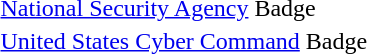<table>
<tr>
<td></td>
<td><a href='#'>National Security Agency</a> Badge</td>
</tr>
<tr>
<td></td>
<td><a href='#'>United States Cyber Command</a> Badge</td>
</tr>
</table>
